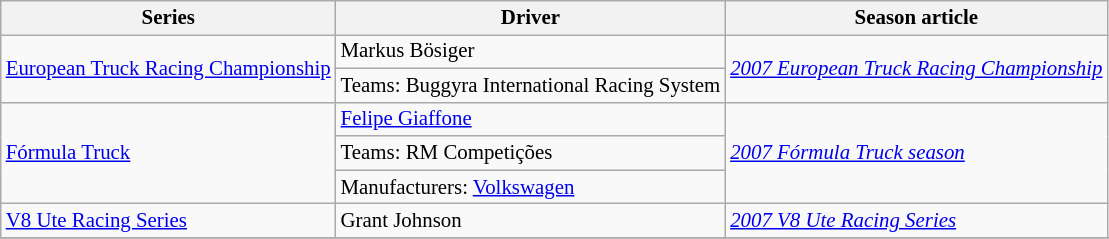<table class="wikitable" style="font-size: 87%;">
<tr>
<th>Series</th>
<th>Driver</th>
<th>Season article</th>
</tr>
<tr>
<td rowspan=2><a href='#'>European Truck Racing Championship</a></td>
<td> Markus Bösiger</td>
<td rowspan=2><em><a href='#'>2007 European Truck Racing Championship</a></em></td>
</tr>
<tr>
<td>Teams:  Buggyra International Racing System</td>
</tr>
<tr>
<td rowspan=3><a href='#'>Fórmula Truck</a></td>
<td> <a href='#'>Felipe Giaffone</a></td>
<td rowspan=3><em><a href='#'>2007 Fórmula Truck season</a></em></td>
</tr>
<tr>
<td>Teams:  RM Competições</td>
</tr>
<tr>
<td>Manufacturers:  <a href='#'>Volkswagen</a></td>
</tr>
<tr>
<td><a href='#'>V8 Ute Racing Series</a></td>
<td> Grant Johnson</td>
<td><em><a href='#'>2007 V8 Ute Racing Series</a></em></td>
</tr>
<tr>
</tr>
</table>
